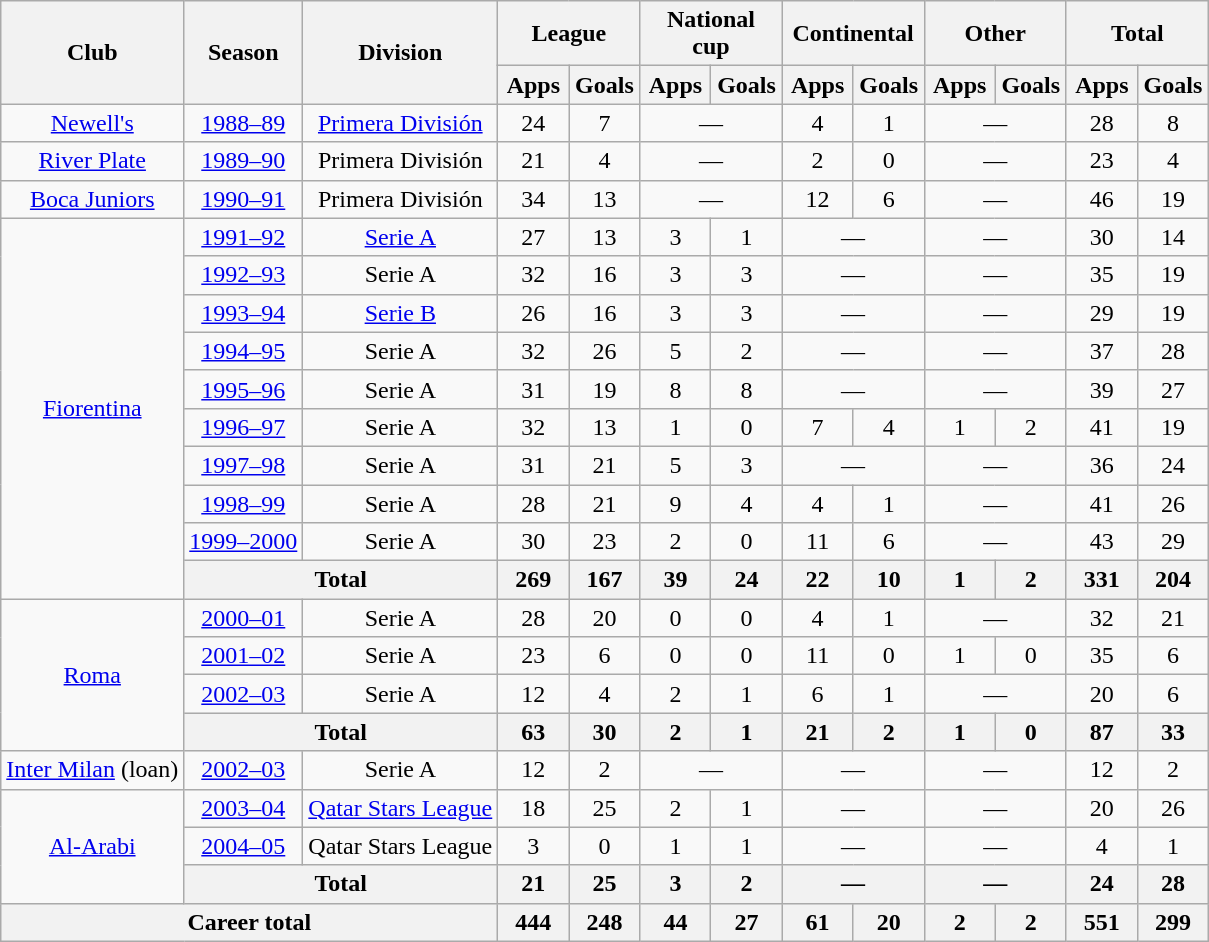<table class="wikitable" style="text-align:center">
<tr>
<th rowspan="2">Club</th>
<th rowspan="2">Season</th>
<th rowspan="2">Division</th>
<th colspan="2">League</th>
<th colspan="2">National cup</th>
<th colspan="2">Continental</th>
<th colspan="2">Other</th>
<th colspan="2">Total</th>
</tr>
<tr>
<th width="40">Apps</th>
<th width="40">Goals</th>
<th width="40">Apps</th>
<th width="40">Goals</th>
<th width="40">Apps</th>
<th width="40">Goals</th>
<th width="40">Apps</th>
<th width="40">Goals</th>
<th width="40">Apps</th>
<th width="40">Goals</th>
</tr>
<tr>
<td><a href='#'>Newell's</a></td>
<td><a href='#'>1988–89</a></td>
<td><a href='#'>Primera División</a></td>
<td>24</td>
<td>7</td>
<td colspan="2">—</td>
<td>4</td>
<td>1</td>
<td colspan="2">—</td>
<td>28</td>
<td>8</td>
</tr>
<tr>
<td><a href='#'>River Plate</a></td>
<td><a href='#'>1989–90</a></td>
<td>Primera División</td>
<td>21</td>
<td>4</td>
<td colspan="2">—</td>
<td>2</td>
<td>0</td>
<td colspan="2">—</td>
<td>23</td>
<td>4</td>
</tr>
<tr>
<td><a href='#'>Boca Juniors</a></td>
<td><a href='#'>1990–91</a></td>
<td>Primera División</td>
<td>34</td>
<td>13</td>
<td colspan="2">—</td>
<td>12</td>
<td>6</td>
<td colspan="2">—</td>
<td>46</td>
<td>19</td>
</tr>
<tr>
<td rowspan="10"><a href='#'>Fiorentina</a></td>
<td><a href='#'>1991–92</a></td>
<td><a href='#'>Serie A</a></td>
<td>27</td>
<td>13</td>
<td>3</td>
<td>1</td>
<td colspan="2">—</td>
<td colspan="2">—</td>
<td>30</td>
<td>14</td>
</tr>
<tr>
<td><a href='#'>1992–93</a></td>
<td>Serie A</td>
<td>32</td>
<td>16</td>
<td>3</td>
<td>3</td>
<td colspan="2">—</td>
<td colspan="2">—</td>
<td>35</td>
<td>19</td>
</tr>
<tr>
<td><a href='#'>1993–94</a></td>
<td><a href='#'>Serie B</a></td>
<td>26</td>
<td>16</td>
<td>3</td>
<td>3</td>
<td colspan="2">—</td>
<td colspan="2">—</td>
<td>29</td>
<td>19</td>
</tr>
<tr>
<td><a href='#'>1994–95</a></td>
<td>Serie A</td>
<td>32</td>
<td>26</td>
<td>5</td>
<td>2</td>
<td colspan="2">—</td>
<td colspan="2">—</td>
<td>37</td>
<td>28</td>
</tr>
<tr>
<td><a href='#'>1995–96</a></td>
<td>Serie A</td>
<td>31</td>
<td>19</td>
<td>8</td>
<td>8</td>
<td colspan="2">—</td>
<td colspan="2">—</td>
<td>39</td>
<td>27</td>
</tr>
<tr>
<td><a href='#'>1996–97</a></td>
<td>Serie A</td>
<td>32</td>
<td>13</td>
<td>1</td>
<td>0</td>
<td>7</td>
<td>4</td>
<td>1</td>
<td>2</td>
<td>41</td>
<td>19</td>
</tr>
<tr>
<td><a href='#'>1997–98</a></td>
<td>Serie A</td>
<td>31</td>
<td>21</td>
<td>5</td>
<td>3</td>
<td colspan="2">—</td>
<td colspan="2">—</td>
<td>36</td>
<td>24</td>
</tr>
<tr>
<td><a href='#'>1998–99</a></td>
<td>Serie A</td>
<td>28</td>
<td>21</td>
<td>9</td>
<td>4</td>
<td>4</td>
<td>1</td>
<td colspan="2">—</td>
<td>41</td>
<td>26</td>
</tr>
<tr>
<td><a href='#'>1999–2000</a></td>
<td>Serie A</td>
<td>30</td>
<td>23</td>
<td>2</td>
<td>0</td>
<td>11</td>
<td>6</td>
<td colspan="2">—</td>
<td>43</td>
<td>29</td>
</tr>
<tr>
<th colspan="2">Total</th>
<th>269</th>
<th>167</th>
<th>39</th>
<th>24</th>
<th>22</th>
<th>10</th>
<th>1</th>
<th>2</th>
<th>331</th>
<th>204</th>
</tr>
<tr>
<td rowspan="4"><a href='#'>Roma</a></td>
<td><a href='#'>2000–01</a></td>
<td>Serie A</td>
<td>28</td>
<td>20</td>
<td>0</td>
<td>0</td>
<td>4</td>
<td>1</td>
<td colspan="2">—</td>
<td>32</td>
<td>21</td>
</tr>
<tr>
<td><a href='#'>2001–02</a></td>
<td>Serie A</td>
<td>23</td>
<td>6</td>
<td>0</td>
<td>0</td>
<td>11</td>
<td>0</td>
<td>1</td>
<td>0</td>
<td>35</td>
<td>6</td>
</tr>
<tr>
<td><a href='#'>2002–03</a></td>
<td>Serie A</td>
<td>12</td>
<td>4</td>
<td>2</td>
<td>1</td>
<td>6</td>
<td>1</td>
<td colspan="2">—</td>
<td>20</td>
<td>6</td>
</tr>
<tr>
<th colspan="2">Total</th>
<th>63</th>
<th>30</th>
<th>2</th>
<th>1</th>
<th>21</th>
<th>2</th>
<th>1</th>
<th>0</th>
<th>87</th>
<th>33</th>
</tr>
<tr>
<td><a href='#'>Inter Milan</a> (loan)</td>
<td><a href='#'>2002–03</a></td>
<td>Serie A</td>
<td>12</td>
<td>2</td>
<td colspan="2">—</td>
<td colspan="2">—</td>
<td colspan="2">—</td>
<td>12</td>
<td>2</td>
</tr>
<tr>
<td rowspan="3"><a href='#'>Al-Arabi</a></td>
<td><a href='#'>2003–04</a></td>
<td><a href='#'>Qatar Stars League</a></td>
<td>18</td>
<td>25</td>
<td>2</td>
<td>1</td>
<td colspan="2">—</td>
<td colspan="2">—</td>
<td>20</td>
<td>26</td>
</tr>
<tr>
<td><a href='#'>2004–05</a></td>
<td>Qatar Stars League</td>
<td>3</td>
<td>0</td>
<td>1</td>
<td>1</td>
<td colspan="2">—</td>
<td colspan="2">—</td>
<td>4</td>
<td>1</td>
</tr>
<tr>
<th colspan="2">Total</th>
<th>21</th>
<th>25</th>
<th>3</th>
<th>2</th>
<th colspan="2">—</th>
<th colspan="2">—</th>
<th>24</th>
<th>28</th>
</tr>
<tr>
<th colspan="3">Career total</th>
<th>444</th>
<th>248</th>
<th>44</th>
<th>27</th>
<th>61</th>
<th>20</th>
<th>2</th>
<th>2</th>
<th>551</th>
<th>299</th>
</tr>
</table>
